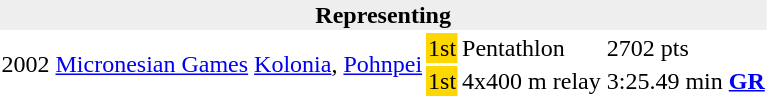<table>
<tr>
<th bgcolor="#eeeeee" colspan="6">Representing </th>
</tr>
<tr>
<td rowspan=2>2002</td>
<td rowspan=2><a href='#'>Micronesian Games</a></td>
<td rowspan=2><a href='#'>Kolonia</a>, <a href='#'>Pohnpei</a></td>
<td bgcolor=gold>1st</td>
<td>Pentathlon</td>
<td>2702 pts</td>
</tr>
<tr>
<td bgcolor=gold>1st</td>
<td>4x400 m relay</td>
<td>3:25.49 min <strong><a href='#'>GR</a></strong></td>
</tr>
</table>
